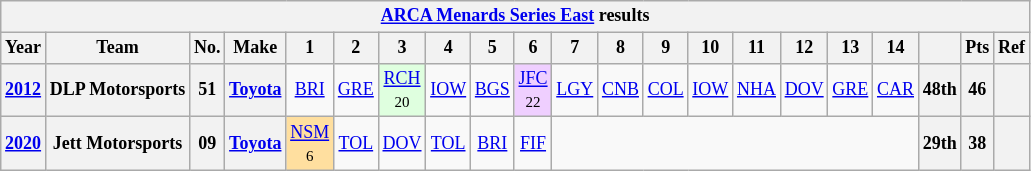<table class="wikitable" style="text-align:center; font-size:75%">
<tr>
<th colspan=45><a href='#'>ARCA Menards Series East</a> results</th>
</tr>
<tr>
<th>Year</th>
<th>Team</th>
<th>No.</th>
<th>Make</th>
<th>1</th>
<th>2</th>
<th>3</th>
<th>4</th>
<th>5</th>
<th>6</th>
<th>7</th>
<th>8</th>
<th>9</th>
<th>10</th>
<th>11</th>
<th>12</th>
<th>13</th>
<th>14</th>
<th></th>
<th>Pts</th>
<th>Ref</th>
</tr>
<tr>
<th><a href='#'>2012</a></th>
<th>DLP Motorsports</th>
<th>51</th>
<th><a href='#'>Toyota</a></th>
<td><a href='#'>BRI</a></td>
<td><a href='#'>GRE</a></td>
<td style="background:#DFFFDF;"><a href='#'>RCH</a><br><small>20</small></td>
<td><a href='#'>IOW</a></td>
<td><a href='#'>BGS</a></td>
<td style="background:#EFCFFF;"><a href='#'>JFC</a><br><small>22</small></td>
<td><a href='#'>LGY</a></td>
<td><a href='#'>CNB</a></td>
<td><a href='#'>COL</a></td>
<td><a href='#'>IOW</a></td>
<td><a href='#'>NHA</a></td>
<td><a href='#'>DOV</a></td>
<td><a href='#'>GRE</a></td>
<td><a href='#'>CAR</a></td>
<th>48th</th>
<th>46</th>
<th></th>
</tr>
<tr>
<th><a href='#'>2020</a></th>
<th>Jett Motorsports</th>
<th>09</th>
<th><a href='#'>Toyota</a></th>
<td style="background:#FFDF9F;"><a href='#'>NSM</a><br><small>6</small></td>
<td><a href='#'>TOL</a></td>
<td><a href='#'>DOV</a></td>
<td><a href='#'>TOL</a></td>
<td><a href='#'>BRI</a></td>
<td><a href='#'>FIF</a></td>
<td colspan=8></td>
<th>29th</th>
<th>38</th>
<th></th>
</tr>
</table>
